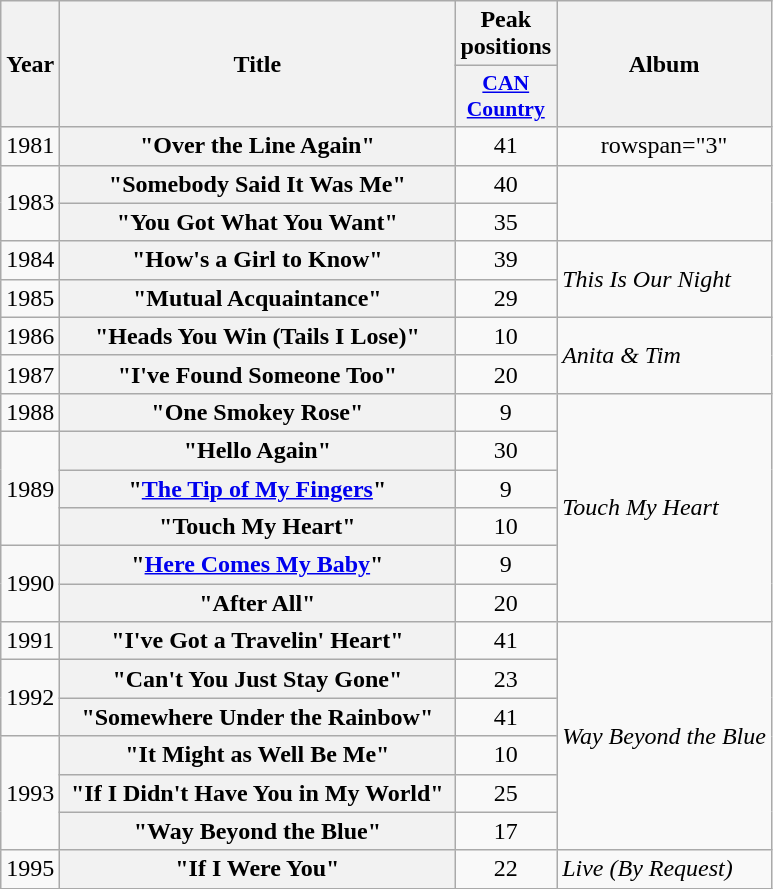<table class="wikitable plainrowheaders" style=text-align:center;>
<tr>
<th scope="col" rowspan="2">Year</th>
<th scope="col" rowspan="2" style="width:16em;">Title</th>
<th scope="col" colspan="1">Peak positions</th>
<th scope="col" rowspan="2">Album</th>
</tr>
<tr>
<th style="width:4em;font-size:90%;"><a href='#'>CAN Country</a></th>
</tr>
<tr>
<td>1981</td>
<th scope="row">"Over the Line Again"</th>
<td>41</td>
<td>rowspan="3" </td>
</tr>
<tr>
<td rowspan="2">1983</td>
<th scope="row">"Somebody Said It Was Me"</th>
<td>40</td>
</tr>
<tr>
<th scope="row">"You Got What You Want"</th>
<td>35</td>
</tr>
<tr>
<td>1984</td>
<th scope="row">"How's a Girl to Know"</th>
<td>39</td>
<td align="left" rowspan="2"><em>This Is Our Night</em></td>
</tr>
<tr>
<td>1985</td>
<th scope="row">"Mutual Acquaintance"</th>
<td>29</td>
</tr>
<tr>
<td>1986</td>
<th scope="row">"Heads You Win (Tails I Lose)"</th>
<td>10</td>
<td align="left" rowspan="2"><em>Anita & Tim</em></td>
</tr>
<tr>
<td>1987</td>
<th scope="row">"I've Found Someone Too"</th>
<td>20</td>
</tr>
<tr>
<td>1988</td>
<th scope="row">"One Smokey Rose"</th>
<td>9</td>
<td align="left" rowspan="6"><em>Touch My Heart</em></td>
</tr>
<tr>
<td rowspan="3">1989</td>
<th scope="row">"Hello Again"</th>
<td>30</td>
</tr>
<tr>
<th scope="row">"<a href='#'>The Tip of My Fingers</a>"</th>
<td>9</td>
</tr>
<tr>
<th scope="row">"Touch My Heart"</th>
<td>10</td>
</tr>
<tr>
<td rowspan="2">1990</td>
<th scope="row">"<a href='#'>Here Comes My Baby</a>"</th>
<td>9</td>
</tr>
<tr>
<th scope="row">"After All"</th>
<td>20</td>
</tr>
<tr>
<td>1991</td>
<th scope="row">"I've Got a Travelin' Heart"</th>
<td>41</td>
<td align="left" rowspan="6"><em>Way Beyond the Blue</em></td>
</tr>
<tr>
<td rowspan="2">1992</td>
<th scope="row">"Can't You Just Stay Gone"</th>
<td>23</td>
</tr>
<tr>
<th scope="row">"Somewhere Under the Rainbow"</th>
<td>41</td>
</tr>
<tr>
<td rowspan="3">1993</td>
<th scope="row">"It Might as Well Be Me"</th>
<td>10</td>
</tr>
<tr>
<th scope="row">"If I Didn't Have You in My World"</th>
<td>25</td>
</tr>
<tr>
<th scope="row">"Way Beyond the Blue"</th>
<td>17</td>
</tr>
<tr>
<td>1995</td>
<th scope="row">"If I Were You"</th>
<td>22</td>
<td align="left"><em>Live (By Request)</em></td>
</tr>
</table>
